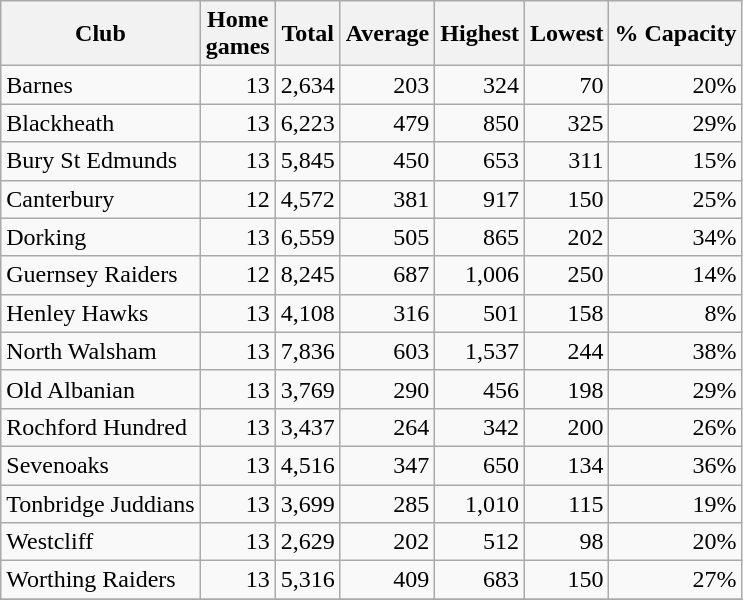<table class="wikitable sortable" style="text-align:right">
<tr>
<th>Club</th>
<th>Home<br>games</th>
<th>Total</th>
<th>Average</th>
<th>Highest</th>
<th>Lowest</th>
<th>% Capacity</th>
</tr>
<tr>
<td style="text-align:left">Barnes</td>
<td>13</td>
<td>2,634</td>
<td>203</td>
<td>324</td>
<td>70</td>
<td>20%</td>
</tr>
<tr>
<td style="text-align:left">Blackheath</td>
<td>13</td>
<td>6,223</td>
<td>479</td>
<td>850</td>
<td>325</td>
<td>29%</td>
</tr>
<tr>
<td style="text-align:left">Bury St Edmunds</td>
<td>13</td>
<td>5,845</td>
<td>450</td>
<td>653</td>
<td>311</td>
<td>15%</td>
</tr>
<tr>
<td style="text-align:left">Canterbury</td>
<td>12</td>
<td>4,572</td>
<td>381</td>
<td>917</td>
<td>150</td>
<td>25%</td>
</tr>
<tr>
<td style="text-align:left">Dorking</td>
<td>13</td>
<td>6,559</td>
<td>505</td>
<td>865</td>
<td>202</td>
<td>34%</td>
</tr>
<tr>
<td style="text-align:left">Guernsey Raiders</td>
<td>12</td>
<td>8,245</td>
<td>687</td>
<td>1,006</td>
<td>250</td>
<td>14%</td>
</tr>
<tr>
<td style="text-align:left">Henley Hawks</td>
<td>13</td>
<td>4,108</td>
<td>316</td>
<td>501</td>
<td>158</td>
<td>8%</td>
</tr>
<tr>
<td style="text-align:left">North Walsham</td>
<td>13</td>
<td>7,836</td>
<td>603</td>
<td>1,537</td>
<td>244</td>
<td>38%</td>
</tr>
<tr>
<td style="text-align:left">Old Albanian</td>
<td>13</td>
<td>3,769</td>
<td>290</td>
<td>456</td>
<td>198</td>
<td>29%</td>
</tr>
<tr>
<td style="text-align:left">Rochford Hundred</td>
<td>13</td>
<td>3,437</td>
<td>264</td>
<td>342</td>
<td>200</td>
<td>26%</td>
</tr>
<tr>
<td style="text-align:left">Sevenoaks</td>
<td>13</td>
<td>4,516</td>
<td>347</td>
<td>650</td>
<td>134</td>
<td>36%</td>
</tr>
<tr>
<td style="text-align:left">Tonbridge Juddians</td>
<td>13</td>
<td>3,699</td>
<td>285</td>
<td>1,010</td>
<td>115</td>
<td>19%</td>
</tr>
<tr>
<td style="text-align:left">Westcliff</td>
<td>13</td>
<td>2,629</td>
<td>202</td>
<td>512</td>
<td>98</td>
<td>20%</td>
</tr>
<tr>
<td style="text-align:left">Worthing Raiders</td>
<td>13</td>
<td>5,316</td>
<td>409</td>
<td>683</td>
<td>150</td>
<td>27%</td>
</tr>
<tr>
</tr>
</table>
